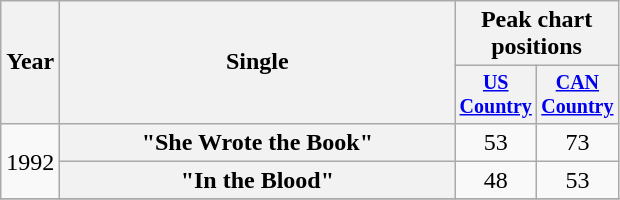<table class="wikitable plainrowheaders" style="text-align:center;">
<tr>
<th rowspan="2">Year</th>
<th rowspan="2" style="width:16em;">Single</th>
<th colspan="2">Peak chart<br>positions</th>
</tr>
<tr style="font-size:smaller;">
<th width="45"><a href='#'>US Country</a></th>
<th width="45"><a href='#'>CAN Country</a></th>
</tr>
<tr>
<td rowspan=2>1992</td>
<th scope="row">"She Wrote the Book"</th>
<td>53</td>
<td>73</td>
</tr>
<tr>
<th scope="row">"In the Blood"</th>
<td>48</td>
<td>53</td>
</tr>
<tr>
</tr>
</table>
